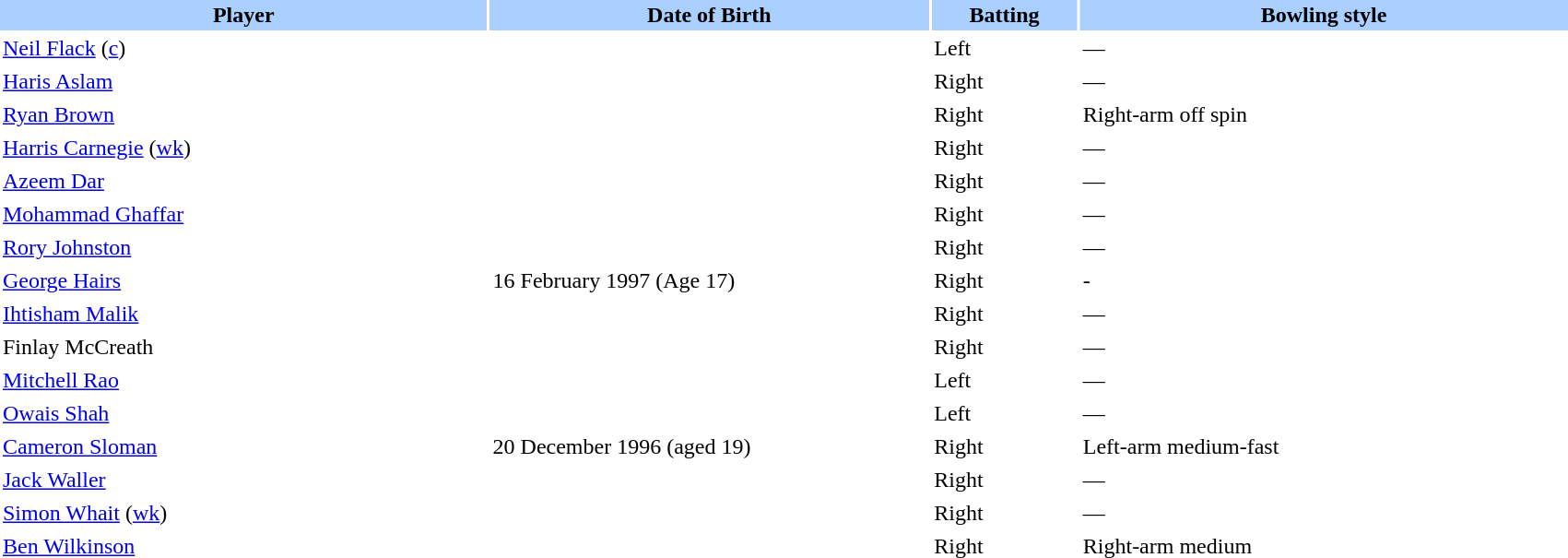<table border="0" cellspacing="2" cellpadding="2" style="width:90%;">
<tr style="background:#aad0ff;">
<th width=20%>Player</th>
<th width=18%>Date of Birth</th>
<th width=6%>Batting</th>
<th width=20%>Bowling style</th>
</tr>
<tr>
<td><a href='#'>Neil Flack</a> (<a href='#'>c</a>)</td>
<td></td>
<td>Left</td>
<td>—</td>
</tr>
<tr>
<td><a href='#'>Haris Aslam</a></td>
<td></td>
<td>Right</td>
<td>—</td>
</tr>
<tr>
<td><a href='#'>Ryan Brown</a></td>
<td></td>
<td>Right</td>
<td>Right-arm off spin</td>
</tr>
<tr>
<td><a href='#'>Harris Carnegie</a> (<a href='#'>wk</a>)</td>
<td></td>
<td>Right</td>
<td>—</td>
</tr>
<tr>
<td><a href='#'>Azeem Dar</a></td>
<td></td>
<td>Right</td>
<td>—</td>
</tr>
<tr>
<td><a href='#'>Mohammad Ghaffar</a></td>
<td></td>
<td>Right</td>
<td>—</td>
</tr>
<tr>
<td><a href='#'>Rory Johnston</a></td>
<td></td>
<td>Right</td>
<td>—</td>
</tr>
<tr>
<td><a href='#'>George Hairs</a></td>
<td>16 February 1997 (Age 17)</td>
<td>Right</td>
<td>-</td>
</tr>
<tr>
<td><a href='#'>Ihtisham Malik</a></td>
<td></td>
<td>Right</td>
<td>—</td>
</tr>
<tr>
<td>Finlay McCreath</td>
<td></td>
<td>Right</td>
<td>—</td>
</tr>
<tr>
<td><a href='#'>Mitchell Rao</a></td>
<td></td>
<td>Left</td>
<td>—</td>
</tr>
<tr>
<td><a href='#'>Owais Shah</a></td>
<td></td>
<td>Left</td>
<td>—</td>
</tr>
<tr>
<td><a href='#'>Cameron Sloman</a></td>
<td>20 December 1996 (aged 19)</td>
<td>Right</td>
<td>Left-arm medium-fast</td>
</tr>
<tr>
<td><a href='#'>Jack Waller</a></td>
<td></td>
<td>Right</td>
<td>—</td>
</tr>
<tr>
<td><a href='#'>Simon Whait</a> (<a href='#'>wk</a>)</td>
<td></td>
<td>Right</td>
<td>—</td>
</tr>
<tr>
<td><a href='#'>Ben Wilkinson</a></td>
<td></td>
<td>Right</td>
<td>Right-arm medium</td>
</tr>
</table>
